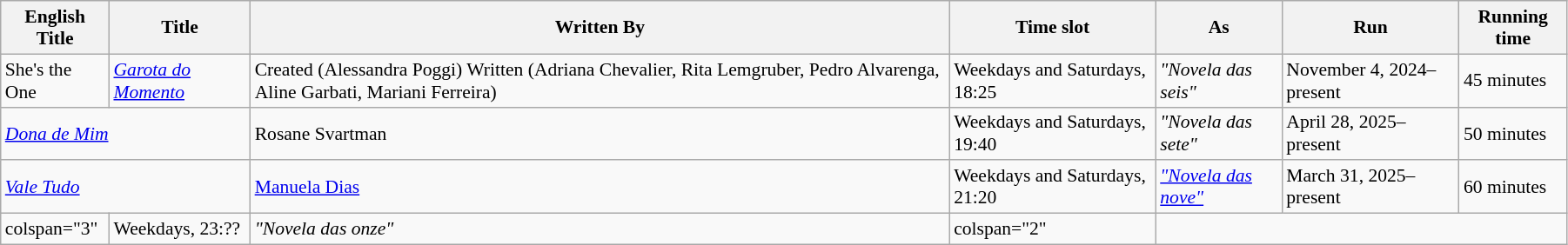<table class="wikitable" style="width:95%; font-size:90%;">
<tr>
<th>English Title</th>
<th>Title</th>
<th>Written By</th>
<th>Time slot</th>
<th>As</th>
<th>Run</th>
<th>Running time</th>
</tr>
<tr>
<td>She's the One</td>
<td><em><a href='#'>Garota do Momento</a></em></td>
<td>Created (Alessandra Poggi) Written (Adriana Chevalier, Rita Lemgruber, Pedro Alvarenga, Aline Garbati, Mariani Ferreira)</td>
<td>Weekdays and Saturdays, 18:25</td>
<td><em>"Novela das seis"</em></td>
<td>November 4, 2024–present</td>
<td>45 minutes</td>
</tr>
<tr>
<td colspan="2"><em><a href='#'>Dona de Mim</a></em></td>
<td>Rosane Svartman</td>
<td>Weekdays and Saturdays, 19:40</td>
<td><em>"Novela das sete"</em></td>
<td>April 28, 2025–present</td>
<td>50 minutes</td>
</tr>
<tr>
<td colspan="2"><em><a href='#'>Vale Tudo</a></em></td>
<td><a href='#'>Manuela Dias</a></td>
<td>Weekdays and Saturdays, 21:20</td>
<td><em><a href='#'>"Novela das nove"</a></em></td>
<td>March 31, 2025–present</td>
<td>60 minutes</td>
</tr>
<tr>
<td>colspan="3" </td>
<td>Weekdays, 23:??</td>
<td><em>"Novela das onze"</em></td>
<td>colspan="2" </td>
</tr>
</table>
